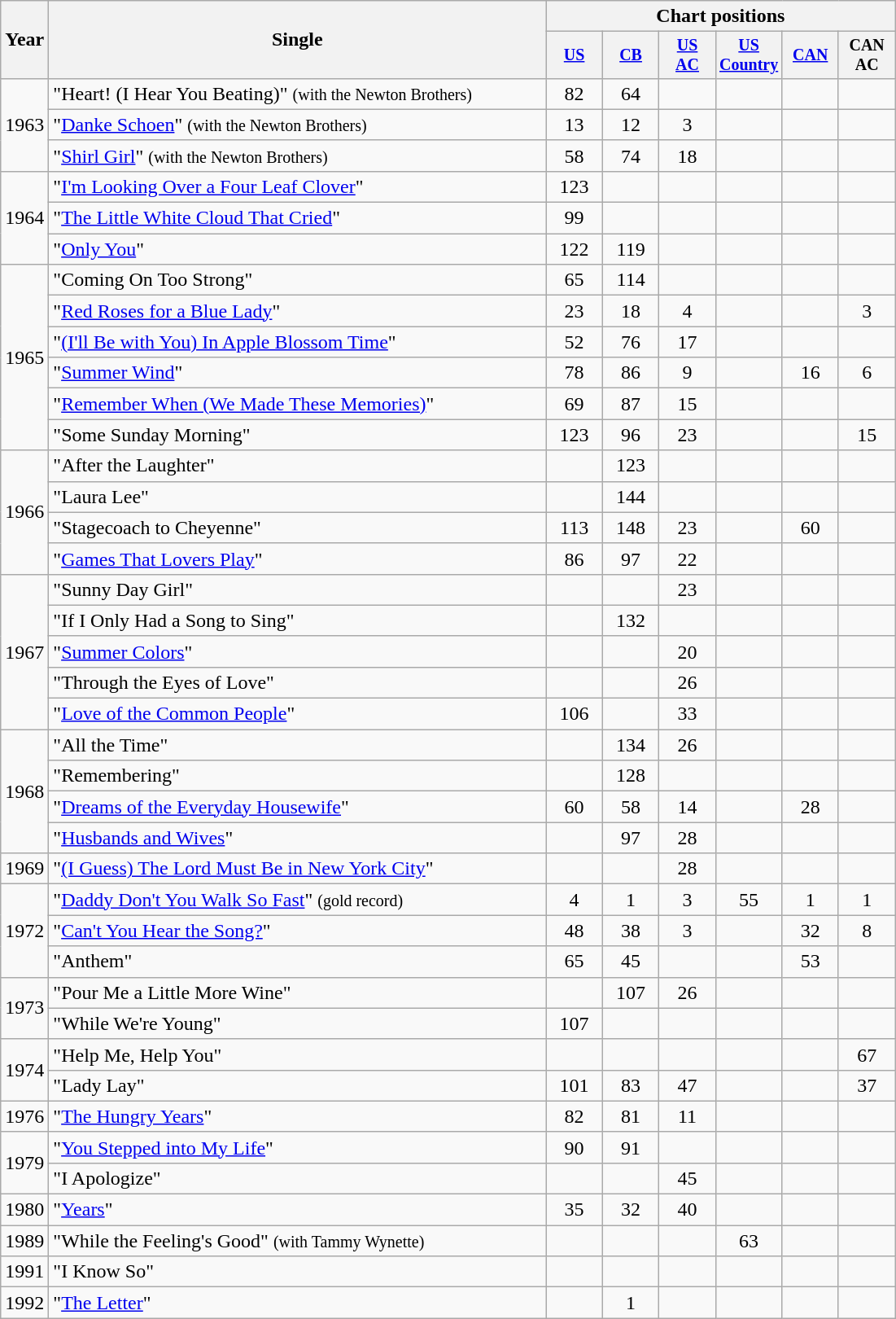<table class="wikitable" style="text-align:center;">
<tr>
<th rowspan="2">Year</th>
<th style="width:400px;" rowspan="2">Single</th>
<th colspan="6">Chart positions</th>
</tr>
<tr style="font-size:smaller;">
<th style="width:40px;"><a href='#'>US</a></th>
<th style="width:40px;"><a href='#'>CB</a></th>
<th style="width:40px;"><a href='#'>US<br>AC</a></th>
<th style="width:40px;"><a href='#'>US Country</a></th>
<th style="width:40px;"><a href='#'>CAN</a></th>
<th style="width:40px;">CAN<br>AC</th>
</tr>
<tr>
<td rowspan="3">1963</td>
<td style="text-align:left;">"Heart! (I Hear You Beating)" <small>(with the Newton Brothers)</small></td>
<td>82</td>
<td>64</td>
<td></td>
<td></td>
<td></td>
<td></td>
</tr>
<tr>
<td style="text-align:left;">"<a href='#'>Danke Schoen</a>" <small>(with the Newton Brothers)</small></td>
<td>13</td>
<td>12</td>
<td>3</td>
<td></td>
<td></td>
<td></td>
</tr>
<tr>
<td style="text-align:left;">"<a href='#'>Shirl Girl</a>" <small>(with the Newton Brothers)</small></td>
<td>58</td>
<td>74</td>
<td>18</td>
<td></td>
<td></td>
<td></td>
</tr>
<tr>
<td rowspan="3">1964</td>
<td style="text-align:left;">"<a href='#'>I'm Looking Over a Four Leaf Clover</a>"</td>
<td>123</td>
<td></td>
<td></td>
<td></td>
<td></td>
<td></td>
</tr>
<tr>
<td style="text-align:left;">"<a href='#'>The Little White Cloud That Cried</a>"</td>
<td>99</td>
<td></td>
<td></td>
<td></td>
<td></td>
<td></td>
</tr>
<tr>
<td style="text-align:left;">"<a href='#'>Only You</a>"</td>
<td>122</td>
<td>119</td>
<td></td>
<td></td>
<td></td>
<td></td>
</tr>
<tr>
<td rowspan="6">1965</td>
<td style="text-align:left;">"Coming On Too Strong"</td>
<td>65</td>
<td>114</td>
<td></td>
<td></td>
<td></td>
<td></td>
</tr>
<tr>
<td style="text-align:left;">"<a href='#'>Red Roses for a Blue Lady</a>"</td>
<td>23</td>
<td>18</td>
<td>4</td>
<td></td>
<td></td>
<td>3</td>
</tr>
<tr>
<td style="text-align:left;">"<a href='#'>(I'll Be with You) In Apple Blossom Time</a>"</td>
<td>52</td>
<td>76</td>
<td>17</td>
<td></td>
<td></td>
<td></td>
</tr>
<tr>
<td style="text-align:left;">"<a href='#'>Summer Wind</a>"</td>
<td>78</td>
<td>86</td>
<td>9</td>
<td></td>
<td>16</td>
<td>6</td>
</tr>
<tr>
<td style="text-align:left;">"<a href='#'>Remember When (We Made These Memories)</a>"</td>
<td>69</td>
<td>87</td>
<td>15</td>
<td></td>
<td></td>
<td></td>
</tr>
<tr>
<td style="text-align:left;">"Some Sunday Morning"</td>
<td>123</td>
<td>96</td>
<td>23</td>
<td></td>
<td></td>
<td>15</td>
</tr>
<tr>
<td rowspan="4">1966</td>
<td style="text-align:left;">"After the Laughter"</td>
<td></td>
<td>123</td>
<td></td>
<td></td>
<td></td>
<td></td>
</tr>
<tr>
<td style="text-align:left;">"Laura Lee"</td>
<td></td>
<td>144</td>
<td></td>
<td></td>
<td></td>
<td></td>
</tr>
<tr>
<td style="text-align:left;">"Stagecoach to Cheyenne"</td>
<td>113</td>
<td>148</td>
<td>23</td>
<td></td>
<td>60</td>
<td></td>
</tr>
<tr>
<td style="text-align:left;">"<a href='#'>Games That Lovers Play</a>"</td>
<td>86</td>
<td>97</td>
<td>22</td>
<td></td>
<td></td>
<td></td>
</tr>
<tr>
<td rowspan="5">1967</td>
<td style="text-align:left;">"Sunny Day Girl"</td>
<td></td>
<td></td>
<td>23</td>
<td></td>
<td></td>
<td></td>
</tr>
<tr>
<td style="text-align:left;">"If I Only Had a Song to Sing"</td>
<td></td>
<td>132</td>
<td></td>
<td></td>
<td></td>
<td></td>
</tr>
<tr>
<td style="text-align:left;">"<a href='#'>Summer Colors</a>"</td>
<td></td>
<td></td>
<td>20</td>
<td></td>
<td></td>
<td></td>
</tr>
<tr>
<td style="text-align:left;">"Through the Eyes of Love"</td>
<td></td>
<td></td>
<td>26</td>
<td></td>
<td></td>
<td></td>
</tr>
<tr>
<td style="text-align:left;">"<a href='#'>Love of the Common People</a>"</td>
<td>106</td>
<td></td>
<td>33</td>
<td></td>
<td></td>
<td></td>
</tr>
<tr>
<td rowspan="4">1968</td>
<td style="text-align:left;">"All the Time"</td>
<td></td>
<td>134</td>
<td>26</td>
<td></td>
<td></td>
<td></td>
</tr>
<tr>
<td style="text-align:left;">"Remembering"</td>
<td></td>
<td>128</td>
<td></td>
<td></td>
<td></td>
<td></td>
</tr>
<tr>
<td style="text-align:left;">"<a href='#'>Dreams of the Everyday Housewife</a>"</td>
<td>60</td>
<td>58</td>
<td>14</td>
<td></td>
<td>28</td>
<td></td>
</tr>
<tr>
<td style="text-align:left;">"<a href='#'>Husbands and Wives</a>"</td>
<td></td>
<td>97</td>
<td>28</td>
<td></td>
<td></td>
<td></td>
</tr>
<tr>
<td>1969</td>
<td style="text-align:left;">"<a href='#'>(I Guess) The Lord Must Be in New York City</a>"</td>
<td></td>
<td></td>
<td>28</td>
<td></td>
<td></td>
<td></td>
</tr>
<tr>
<td rowspan="3">1972</td>
<td style="text-align:left;">"<a href='#'>Daddy Don't You Walk So Fast</a>" <small>(gold record)</small></td>
<td>4</td>
<td>1</td>
<td>3</td>
<td>55</td>
<td>1</td>
<td>1</td>
</tr>
<tr>
<td style="text-align:left;">"<a href='#'>Can't You Hear the Song?</a>"</td>
<td>48</td>
<td>38</td>
<td>3</td>
<td></td>
<td>32</td>
<td>8</td>
</tr>
<tr>
<td style="text-align:left;">"Anthem"</td>
<td>65</td>
<td>45</td>
<td></td>
<td></td>
<td>53</td>
<td></td>
</tr>
<tr>
<td rowspan="2">1973</td>
<td style="text-align:left;">"Pour Me a Little More Wine"</td>
<td></td>
<td>107</td>
<td>26</td>
<td></td>
<td></td>
<td></td>
</tr>
<tr>
<td style="text-align:left;">"While We're Young"</td>
<td>107</td>
<td></td>
<td></td>
<td></td>
<td></td>
<td></td>
</tr>
<tr>
<td rowspan="2">1974</td>
<td style="text-align:left;">"Help Me, Help You"</td>
<td></td>
<td></td>
<td></td>
<td></td>
<td></td>
<td>67</td>
</tr>
<tr>
<td style="text-align:left;">"Lady Lay"</td>
<td>101</td>
<td>83</td>
<td>47</td>
<td></td>
<td></td>
<td>37</td>
</tr>
<tr>
<td>1976</td>
<td style="text-align:left;">"<a href='#'>The Hungry Years</a>"</td>
<td>82</td>
<td>81</td>
<td>11</td>
<td></td>
<td></td>
<td></td>
</tr>
<tr>
<td rowspan="2">1979</td>
<td style="text-align:left;">"<a href='#'>You Stepped into My Life</a>"</td>
<td>90</td>
<td>91</td>
<td></td>
<td></td>
<td></td>
<td></td>
</tr>
<tr>
<td style="text-align:left;">"I Apologize"</td>
<td></td>
<td></td>
<td>45</td>
<td></td>
<td></td>
<td></td>
</tr>
<tr>
<td>1980</td>
<td style="text-align:left;">"<a href='#'>Years</a>"</td>
<td>35</td>
<td>32</td>
<td>40</td>
<td></td>
<td></td>
<td></td>
</tr>
<tr>
<td>1989</td>
<td style="text-align:left;">"While the Feeling's Good" <small>(with Tammy Wynette)</small></td>
<td></td>
<td></td>
<td></td>
<td>63</td>
<td></td>
<td></td>
</tr>
<tr>
<td>1991</td>
<td style="text-align:left;">"I Know So"</td>
<td></td>
<td></td>
<td></td>
<td></td>
<td></td>
<td></td>
</tr>
<tr>
<td>1992</td>
<td style="text-align:left;">"<a href='#'>The Letter</a>"</td>
<td></td>
<td>1</td>
<td></td>
<td></td>
<td></td>
<td></td>
</tr>
</table>
